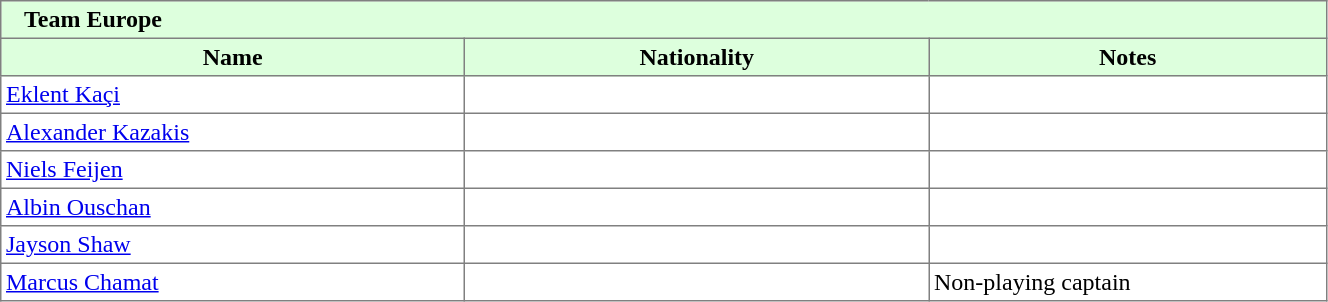<table border="1" cellpadding="3" width="70%" style="border-collapse: collapse;">
<tr bgcolor="#ddffdd">
<td colspan=3>   <strong>Team Europe</strong></td>
</tr>
<tr bgcolor="#ddffdd">
<th width=35%>Name</th>
<th width=35%>Nationality</th>
<th width=30%%>Notes</th>
</tr>
<tr>
<td><a href='#'>Eklent Kaçi</a></td>
<td></td>
<td></td>
</tr>
<tr>
<td><a href='#'>Alexander Kazakis</a></td>
<td></td>
<td></td>
</tr>
<tr>
<td><a href='#'>Niels Feijen</a></td>
<td></td>
<td></td>
</tr>
<tr>
<td><a href='#'>Albin Ouschan</a></td>
<td></td>
<td></td>
</tr>
<tr>
<td><a href='#'>Jayson Shaw</a></td>
<td></td>
<td></td>
</tr>
<tr>
<td><a href='#'>Marcus Chamat</a></td>
<td></td>
<td>Non-playing captain</td>
</tr>
</table>
